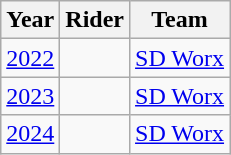<table class="wikitable">
<tr>
<th>Year</th>
<th>Rider</th>
<th>Team</th>
</tr>
<tr>
<td><a href='#'>2022</a></td>
<td></td>
<td><a href='#'>SD Worx</a></td>
</tr>
<tr>
<td><a href='#'>2023</a></td>
<td></td>
<td><a href='#'>SD Worx</a></td>
</tr>
<tr>
<td><a href='#'>2024</a></td>
<td></td>
<td><a href='#'>SD Worx</a></td>
</tr>
</table>
